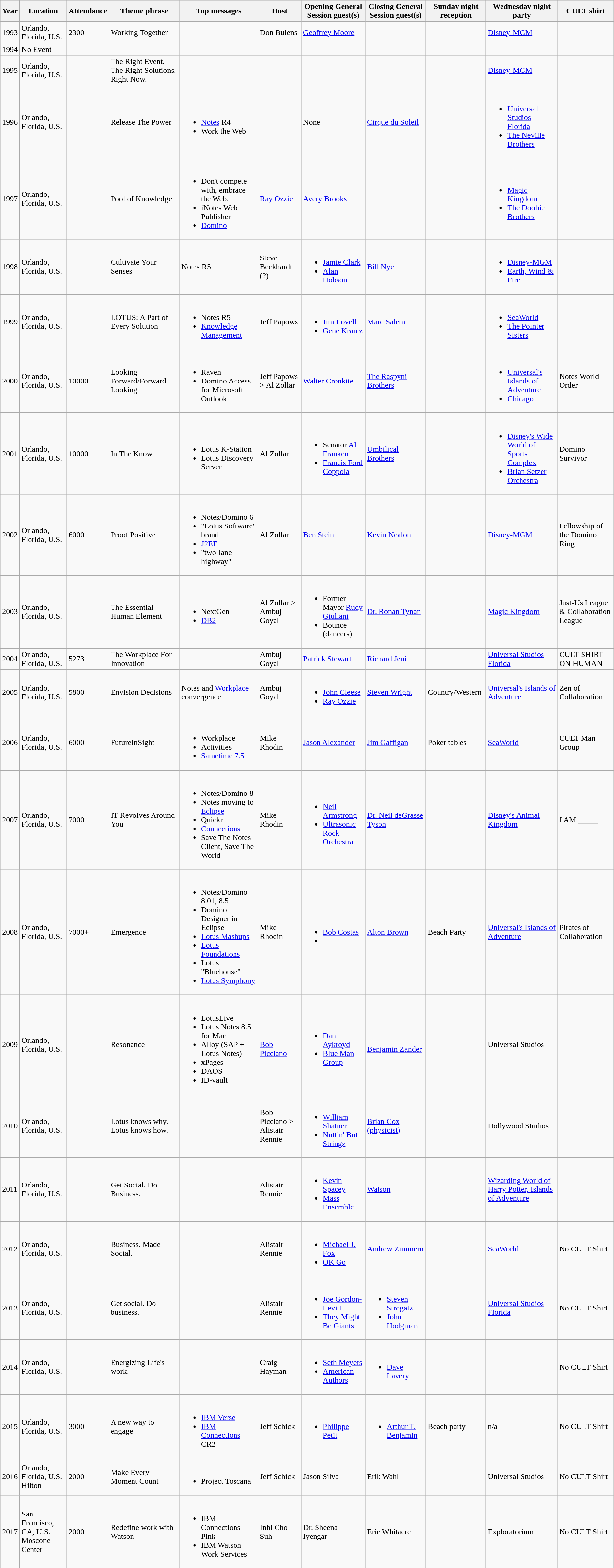<table class="wikitable">
<tr>
<th>Year</th>
<th>Location</th>
<th>Attendance</th>
<th>Theme phrase</th>
<th>Top messages</th>
<th>Host</th>
<th>Opening General Session guest(s)</th>
<th>Closing General Session guest(s)</th>
<th>Sunday night reception</th>
<th>Wednesday night party</th>
<th>CULT shirt</th>
</tr>
<tr>
<td>1993</td>
<td>Orlando, Florida, U.S.</td>
<td>2300</td>
<td>Working Together</td>
<td></td>
<td>Don Bulens</td>
<td><a href='#'>Geoffrey Moore</a></td>
<td></td>
<td></td>
<td><a href='#'>Disney-MGM</a></td>
<td></td>
</tr>
<tr>
<td>1994</td>
<td>No Event</td>
<td></td>
<td></td>
<td></td>
<td></td>
<td></td>
<td></td>
<td></td>
<td></td>
<td></td>
</tr>
<tr>
<td>1995</td>
<td>Orlando, Florida, U.S.</td>
<td></td>
<td>The Right Event.  The Right Solutions.  Right Now.</td>
<td></td>
<td></td>
<td></td>
<td></td>
<td></td>
<td><a href='#'>Disney-MGM</a></td>
<td></td>
</tr>
<tr>
<td>1996</td>
<td>Orlando, Florida, U.S.</td>
<td></td>
<td>Release The Power</td>
<td><br><ul><li><a href='#'>Notes</a> R4</li><li>Work the Web</li></ul></td>
<td></td>
<td>None</td>
<td><a href='#'>Cirque du Soleil</a></td>
<td></td>
<td><br><ul><li><a href='#'>Universal Studios Florida</a></li><li><a href='#'>The Neville Brothers</a></li></ul></td>
<td></td>
</tr>
<tr>
<td>1997</td>
<td>Orlando, Florida, U.S.</td>
<td></td>
<td>Pool of Knowledge</td>
<td><br><ul><li>Don't compete with, embrace the Web.</li><li>iNotes Web Publisher</li><li><a href='#'>Domino</a></li></ul></td>
<td><a href='#'>Ray Ozzie</a></td>
<td><a href='#'>Avery Brooks</a></td>
<td></td>
<td></td>
<td><br><ul><li><a href='#'>Magic Kingdom</a></li><li><a href='#'>The Doobie Brothers</a></li></ul></td>
<td></td>
</tr>
<tr>
<td>1998</td>
<td>Orlando, Florida, U.S.</td>
<td></td>
<td>Cultivate Your Senses</td>
<td>Notes R5</td>
<td>Steve Beckhardt (?)</td>
<td><br><ul><li><a href='#'>Jamie Clark</a></li><li><a href='#'>Alan Hobson</a></li></ul></td>
<td><a href='#'>Bill Nye</a></td>
<td></td>
<td><br><ul><li><a href='#'>Disney-MGM</a></li><li><a href='#'>Earth, Wind & Fire</a></li></ul></td>
<td></td>
</tr>
<tr>
<td>1999</td>
<td>Orlando, Florida, U.S.</td>
<td></td>
<td>LOTUS:  A Part of Every Solution</td>
<td><br><ul><li>Notes R5</li><li><a href='#'>Knowledge Management</a></li></ul></td>
<td>Jeff Papows</td>
<td><br><ul><li><a href='#'>Jim Lovell</a></li><li><a href='#'>Gene Krantz</a></li></ul></td>
<td><a href='#'>Marc Salem</a></td>
<td></td>
<td><br><ul><li><a href='#'>SeaWorld</a></li><li><a href='#'>The Pointer Sisters</a></li></ul></td>
<td></td>
</tr>
<tr>
<td>2000</td>
<td>Orlando, Florida, U.S.</td>
<td>10000</td>
<td>Looking Forward/Forward Looking</td>
<td><br><ul><li>Raven</li><li>Domino Access for Microsoft Outlook</li></ul></td>
<td>Jeff Papows > Al Zollar</td>
<td><a href='#'>Walter Cronkite</a></td>
<td><a href='#'>The Raspyni Brothers</a></td>
<td></td>
<td><br><ul><li><a href='#'>Universal's Islands of Adventure</a></li><li><a href='#'>Chicago</a></li></ul></td>
<td>Notes World Order</td>
</tr>
<tr>
<td>2001</td>
<td>Orlando, Florida, U.S.</td>
<td>10000</td>
<td>In The Know</td>
<td><br><ul><li>Lotus K-Station</li><li>Lotus Discovery Server</li></ul></td>
<td>Al Zollar</td>
<td><br><ul><li>Senator <a href='#'>Al Franken</a></li><li><a href='#'>Francis Ford Coppola</a></li></ul></td>
<td><a href='#'>Umbilical Brothers</a></td>
<td></td>
<td><br><ul><li><a href='#'>Disney's Wide World of Sports Complex</a></li><li><a href='#'>Brian Setzer Orchestra</a></li></ul></td>
<td>Domino Survivor</td>
</tr>
<tr>
<td>2002</td>
<td>Orlando, Florida, U.S.</td>
<td>6000</td>
<td>Proof Positive</td>
<td><br><ul><li>Notes/Domino 6</li><li>"Lotus Software" brand</li><li><a href='#'>J2EE</a></li><li>"two-lane highway"</li></ul></td>
<td>Al Zollar</td>
<td><a href='#'>Ben Stein</a></td>
<td><a href='#'>Kevin Nealon</a></td>
<td></td>
<td><a href='#'>Disney-MGM</a></td>
<td>Fellowship of the Domino Ring</td>
</tr>
<tr>
<td>2003</td>
<td>Orlando, Florida, U.S.</td>
<td></td>
<td>The Essential Human Element</td>
<td><br><ul><li>NextGen</li><li><a href='#'>DB2</a></li></ul></td>
<td>Al Zollar > Ambuj Goyal</td>
<td><br><ul><li>Former Mayor <a href='#'>Rudy Giuliani</a></li><li>Bounce (dancers)</li></ul></td>
<td><a href='#'>Dr. Ronan Tynan</a></td>
<td></td>
<td><a href='#'>Magic Kingdom</a></td>
<td>Just-Us League & Collaboration League</td>
</tr>
<tr>
<td>2004</td>
<td>Orlando, Florida, U.S.</td>
<td>5273</td>
<td>The Workplace For Innovation</td>
<td></td>
<td>Ambuj Goyal</td>
<td><a href='#'>Patrick Stewart</a></td>
<td><a href='#'>Richard Jeni</a></td>
<td></td>
<td><a href='#'>Universal Studios Florida</a></td>
<td>CULT SHIRT ON HUMAN</td>
</tr>
<tr>
<td>2005</td>
<td>Orlando, Florida, U.S.</td>
<td>5800</td>
<td>Envision Decisions</td>
<td>Notes and <a href='#'>Workplace</a> convergence</td>
<td>Ambuj Goyal</td>
<td><br><ul><li><a href='#'>John Cleese</a></li><li><a href='#'>Ray Ozzie</a></li></ul></td>
<td><a href='#'>Steven Wright</a></td>
<td>Country/Western</td>
<td><a href='#'>Universal's Islands of Adventure</a></td>
<td>Zen of Collaboration</td>
</tr>
<tr>
<td>2006</td>
<td>Orlando, Florida, U.S.</td>
<td>6000</td>
<td>FutureInSight</td>
<td><br><ul><li>Workplace</li><li>Activities</li><li><a href='#'>Sametime 7.5</a></li></ul></td>
<td>Mike Rhodin</td>
<td><a href='#'>Jason Alexander</a></td>
<td><a href='#'>Jim Gaffigan</a></td>
<td>Poker tables</td>
<td><a href='#'>SeaWorld</a></td>
<td>CULT Man Group</td>
</tr>
<tr>
<td>2007</td>
<td>Orlando, Florida, U.S.</td>
<td>7000</td>
<td>IT Revolves Around You</td>
<td><br><ul><li>Notes/Domino 8</li><li>Notes moving to <a href='#'>Eclipse</a></li><li>Quickr</li><li><a href='#'>Connections</a></li><li>Save The Notes Client, Save The World</li></ul></td>
<td>Mike Rhodin</td>
<td><br><ul><li><a href='#'>Neil Armstrong</a></li><li><a href='#'>Ultrasonic Rock Orchestra</a></li></ul></td>
<td><a href='#'>Dr. Neil deGrasse Tyson</a></td>
<td></td>
<td><a href='#'>Disney's Animal Kingdom</a></td>
<td>I AM _____</td>
</tr>
<tr>
<td>2008</td>
<td>Orlando, Florida, U.S.</td>
<td>7000+</td>
<td>Emergence</td>
<td><br><ul><li>Notes/Domino 8.01, 8.5</li><li>Domino Designer in Eclipse</li><li><a href='#'>Lotus Mashups</a></li><li><a href='#'>Lotus Foundations</a></li><li>Lotus "Bluehouse"</li><li><a href='#'>Lotus Symphony</a></li></ul></td>
<td>Mike Rhodin</td>
<td><br><ul><li><a href='#'>Bob Costas</a></li><li></li></ul></td>
<td><a href='#'>Alton Brown</a></td>
<td>Beach Party</td>
<td><a href='#'>Universal's Islands of Adventure</a></td>
<td>Pirates of Collaboration</td>
</tr>
<tr>
<td>2009</td>
<td>Orlando, Florida, U.S.</td>
<td></td>
<td>Resonance</td>
<td><br><ul><li>LotusLive</li><li>Lotus Notes 8.5 for Mac</li><li>Alloy (SAP + Lotus Notes)</li><li>xPages</li><li>DAOS</li><li>ID-vault</li></ul></td>
<td><br><a href='#'>Bob Picciano</a></td>
<td><br><ul><li><a href='#'>Dan Aykroyd</a></li><li><a href='#'>Blue Man Group</a></li></ul></td>
<td><br><a href='#'>Benjamin Zander</a></td>
<td></td>
<td>Universal Studios</td>
<td></td>
</tr>
<tr>
<td>2010</td>
<td>Orlando, Florida, U.S.</td>
<td></td>
<td>Lotus knows why. Lotus knows how.</td>
<td></td>
<td>Bob Picciano > Alistair Rennie</td>
<td><br><ul><li><a href='#'>William Shatner</a></li><li><a href='#'>Nuttin' But Stringz</a></li></ul></td>
<td><a href='#'>Brian Cox (physicist)</a></td>
<td></td>
<td>Hollywood Studios</td>
<td></td>
</tr>
<tr>
<td>2011</td>
<td>Orlando, Florida, U.S.</td>
<td></td>
<td>Get Social. Do Business.</td>
<td></td>
<td>Alistair Rennie</td>
<td><br><ul><li><a href='#'>Kevin Spacey</a></li><li><a href='#'>Mass Ensemble</a></li></ul></td>
<td><a href='#'>Watson</a></td>
<td></td>
<td><a href='#'>Wizarding World of Harry Potter, Islands of Adventure</a></td>
<td></td>
</tr>
<tr>
<td>2012</td>
<td>Orlando, Florida, U.S.</td>
<td></td>
<td>Business. Made Social.</td>
<td></td>
<td>Alistair Rennie</td>
<td><br><ul><li><a href='#'>Michael J. Fox</a></li><li><a href='#'>OK Go</a></li></ul></td>
<td><a href='#'>Andrew Zimmern</a></td>
<td></td>
<td><a href='#'>SeaWorld</a></td>
<td>No CULT Shirt</td>
</tr>
<tr>
<td>2013</td>
<td>Orlando, Florida, U.S.</td>
<td></td>
<td>Get social. Do business.</td>
<td></td>
<td>Alistair Rennie</td>
<td><br><ul><li><a href='#'>Joe Gordon-Levitt</a></li><li><a href='#'>They Might Be Giants</a></li></ul></td>
<td><br><ul><li><a href='#'>Steven Strogatz</a></li><li><a href='#'>John Hodgman</a></li></ul></td>
<td></td>
<td><a href='#'>Universal Studios Florida</a></td>
<td>No CULT Shirt</td>
</tr>
<tr>
<td>2014</td>
<td>Orlando, Florida, U.S.</td>
<td></td>
<td>Energizing Life's work.</td>
<td></td>
<td>Craig Hayman</td>
<td><br><ul><li><a href='#'>Seth Meyers</a></li><li><a href='#'>American Authors</a></li></ul></td>
<td><br><ul><li><a href='#'>Dave Lavery</a></li></ul></td>
<td></td>
<td></td>
<td>No CULT Shirt</td>
</tr>
<tr>
<td>2015</td>
<td>Orlando, Florida, U.S.</td>
<td>3000</td>
<td>A new way to engage</td>
<td><br><ul><li><a href='#'>IBM Verse</a></li><li><a href='#'>IBM Connections</a> CR2</li></ul></td>
<td>Jeff Schick</td>
<td><br><ul><li><a href='#'>Philippe Petit</a></li></ul></td>
<td><br><ul><li><a href='#'>Arthur T. Benjamin</a></li></ul></td>
<td>Beach party</td>
<td>n/a</td>
<td>No CULT Shirt</td>
</tr>
<tr>
<td>2016</td>
<td>Orlando, Florida, U.S. Hilton</td>
<td>2000</td>
<td>Make Every Moment Count</td>
<td><br><ul><li>Project Toscana</li></ul></td>
<td>Jeff Schick</td>
<td>Jason Silva</td>
<td>Erik Wahl</td>
<td></td>
<td>Universal Studios</td>
<td>No CULT Shirt</td>
</tr>
<tr>
<td>2017</td>
<td>San Francisco, CA, U.S. Moscone Center</td>
<td>2000</td>
<td>Redefine work with Watson</td>
<td><br><ul><li>IBM Connections Pink</li><li>IBM Watson Work Services</li></ul></td>
<td>Inhi Cho Suh</td>
<td>Dr. Sheena Iyengar</td>
<td>Eric Whitacre</td>
<td></td>
<td>Exploratorium</td>
<td>No CULT Shirt</td>
</tr>
</table>
